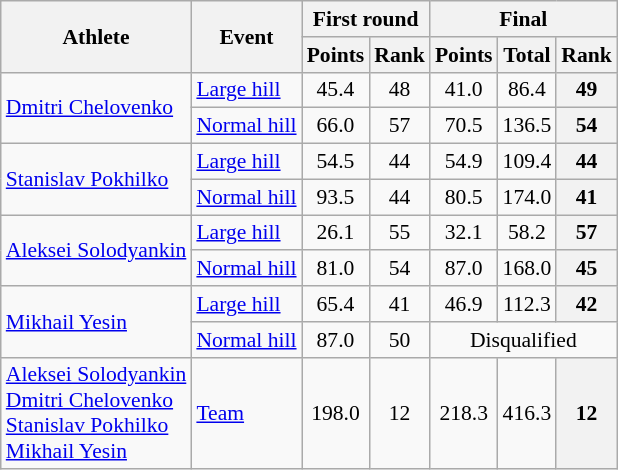<table class="wikitable" style="font-size:90%">
<tr>
<th rowspan="2">Athlete</th>
<th rowspan="2">Event</th>
<th colspan="2">First round</th>
<th colspan="3">Final</th>
</tr>
<tr>
<th>Points</th>
<th>Rank</th>
<th>Points</th>
<th>Total</th>
<th>Rank</th>
</tr>
<tr>
<td rowspan=2><a href='#'>Dmitri Chelovenko</a></td>
<td><a href='#'>Large hill</a></td>
<td align="center">45.4</td>
<td align="center">48</td>
<td align="center">41.0</td>
<td align="center">86.4</td>
<th align="center">49</th>
</tr>
<tr>
<td><a href='#'>Normal hill</a></td>
<td align="center">66.0</td>
<td align="center">57</td>
<td align="center">70.5</td>
<td align="center">136.5</td>
<th align="center">54</th>
</tr>
<tr>
<td rowspan=2><a href='#'>Stanislav Pokhilko</a></td>
<td><a href='#'>Large hill</a></td>
<td align="center">54.5</td>
<td align="center">44</td>
<td align="center">54.9</td>
<td align="center">109.4</td>
<th align="center">44</th>
</tr>
<tr>
<td><a href='#'>Normal hill</a></td>
<td align="center">93.5</td>
<td align="center">44</td>
<td align="center">80.5</td>
<td align="center">174.0</td>
<th align="center">41</th>
</tr>
<tr>
<td rowspan=2><a href='#'>Aleksei Solodyankin</a></td>
<td><a href='#'>Large hill</a></td>
<td align="center">26.1</td>
<td align="center">55</td>
<td align="center">32.1</td>
<td align="center">58.2</td>
<th align="center">57</th>
</tr>
<tr>
<td><a href='#'>Normal hill</a></td>
<td align="center">81.0</td>
<td align="center">54</td>
<td align="center">87.0</td>
<td align="center">168.0</td>
<th align="center">45</th>
</tr>
<tr>
<td rowspan=2><a href='#'>Mikhail Yesin</a></td>
<td><a href='#'>Large hill</a></td>
<td align="center">65.4</td>
<td align="center">41</td>
<td align="center">46.9</td>
<td align="center">112.3</td>
<th align="center">42</th>
</tr>
<tr>
<td><a href='#'>Normal hill</a></td>
<td align="center">87.0</td>
<td align="center">50</td>
<td align="center" colspan=3>Disqualified</td>
</tr>
<tr>
<td><a href='#'>Aleksei Solodyankin</a><br><a href='#'>Dmitri Chelovenko</a><br><a href='#'>Stanislav Pokhilko</a><br><a href='#'>Mikhail Yesin</a></td>
<td><a href='#'>Team</a></td>
<td align="center">198.0</td>
<td align="center">12</td>
<td align="center">218.3</td>
<td align="center">416.3</td>
<th align="center">12</th>
</tr>
</table>
